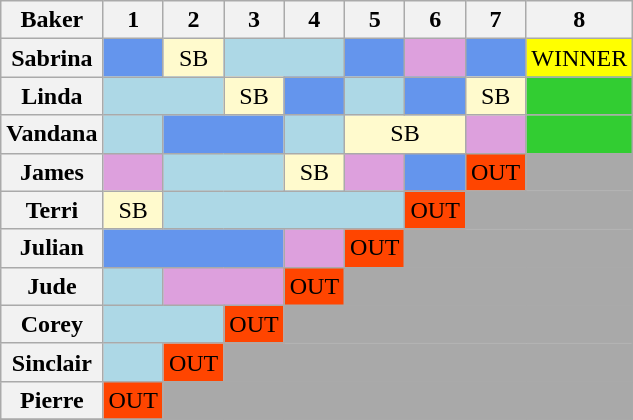<table class="wikitable" style="text-align:center">
<tr>
<th scope="col">Baker</th>
<th scope="col">1</th>
<th scope="col">2</th>
<th scope="col">3</th>
<th scope="col">4</th>
<th scope="col">5</th>
<th scope="col">6</th>
<th scope="col">7</th>
<th scope="col">8</th>
</tr>
<tr>
<th scope="row">Sabrina</th>
<td style="background:Cornflowerblue;"></td>
<td style="background:LemonChiffon;">SB</td>
<td colspan="2" style="background:Lightblue;"></td>
<td style="background:Cornflowerblue;"></td>
<td style="background:Plum;"></td>
<td style="background:Cornflowerblue;"></td>
<td style="background:yellow;">WINNER</td>
</tr>
<tr>
<th scope="row">Linda</th>
<td colspan="2" style="background:Lightblue;"></td>
<td style="background:LemonChiffon;">SB</td>
<td style="background:Cornflowerblue;"></td>
<td style="background:Lightblue;"></td>
<td style="background:Cornflowerblue;"></td>
<td style="background:LemonChiffon;">SB</td>
<td style="background:limegreen;"></td>
</tr>
<tr>
<th scope="row">Vandana</th>
<td style="background:Lightblue;"></td>
<td colspan="2" style="background:Cornflowerblue;"></td>
<td style="background:Lightblue;"></td>
<td colspan="2" style="background:LemonChiffon;">SB</td>
<td style="background:Plum;"></td>
<td style="background:limegreen;"></td>
</tr>
<tr>
<th scope="row">James</th>
<td style="background:Plum;"></td>
<td colspan="2" style="background:Lightblue;"></td>
<td style="background:LemonChiffon;">SB</td>
<td style="background:Plum;"></td>
<td style="background:Cornflowerblue;"></td>
<td style="background:orangered;">OUT</td>
<td colspan="6" style="background:darkgrey;"></td>
</tr>
<tr>
<th scope="row">Terri</th>
<td style="background:LemonChiffon;">SB</td>
<td colspan="4" style="background:Lightblue;"></td>
<td style="background:orangered;">OUT</td>
<td colspan="6" style="background:darkgrey;"></td>
</tr>
<tr>
<th scope="row">Julian</th>
<td colspan="3" style="background:Cornflowerblue;"></td>
<td style="background:Plum;"></td>
<td style="background:orangered;">OUT</td>
<td colspan="6" style="background:darkgrey;"></td>
</tr>
<tr>
<th scope="row">Jude</th>
<td style="background:Lightblue;"></td>
<td colspan="2" style="background:Plum;"></td>
<td style="background:orangered;">OUT</td>
<td colspan="6" style="background:darkgrey;"></td>
</tr>
<tr>
<th scope="row">Corey</th>
<td colspan="2" style="background:Lightblue;"></td>
<td style="background:orangered;">OUT</td>
<td colspan="6" style="background:darkgrey;"></td>
</tr>
<tr>
<th scope="row">Sinclair</th>
<td style="background:Lightblue;"></td>
<td style="background:orangered;">OUT</td>
<td colspan="6" style="background:darkgrey;"></td>
</tr>
<tr>
<th scope="row">Pierre</th>
<td style="background:orangered;">OUT</td>
<td colspan="7" style="background:darkgrey;"></td>
</tr>
<tr>
</tr>
</table>
